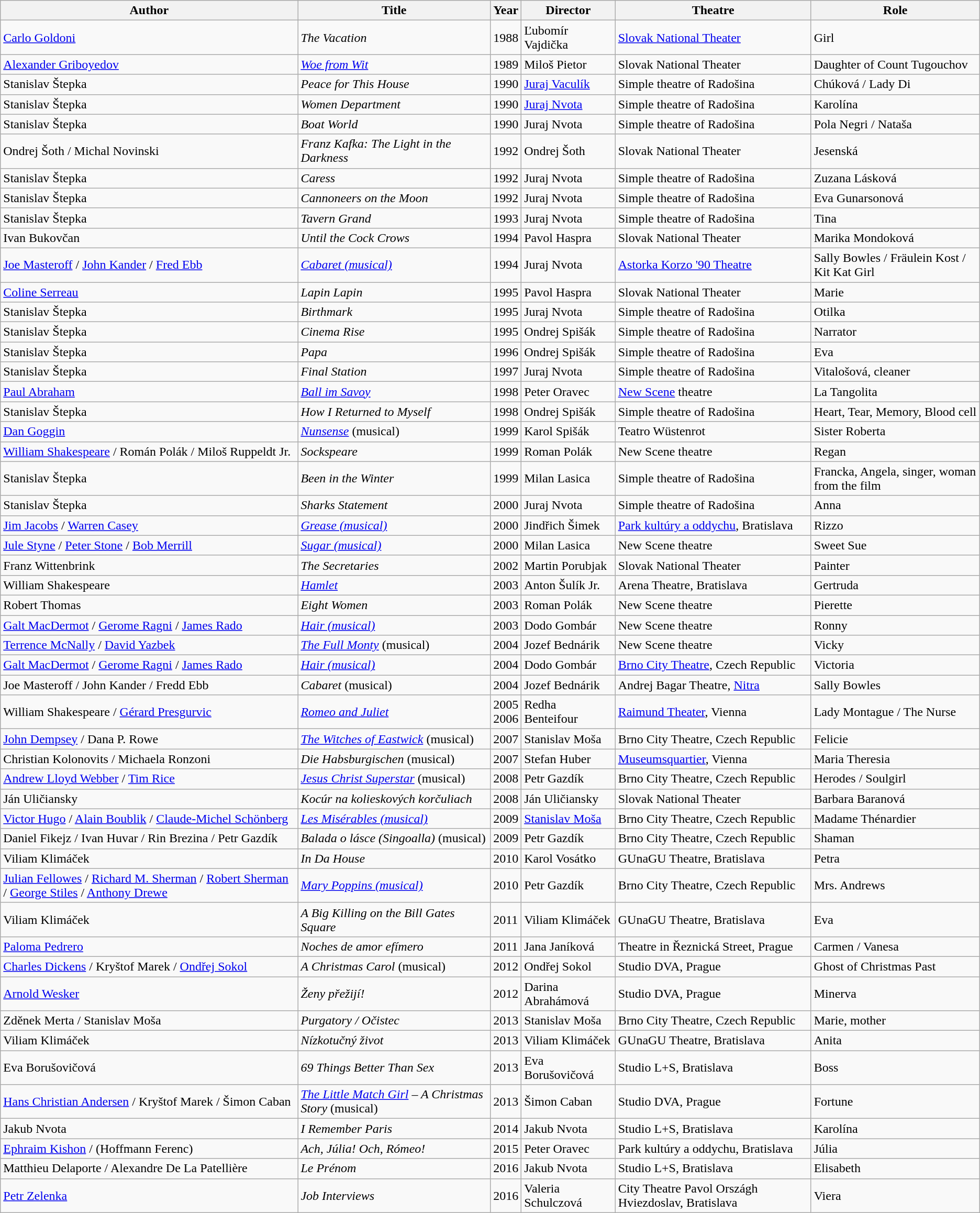<table class="wikitable">
<tr>
<th>Author</th>
<th>Title</th>
<th>Year</th>
<th>Director</th>
<th>Theatre</th>
<th>Role</th>
</tr>
<tr>
<td><a href='#'>Carlo Goldoni</a></td>
<td><em>The Vacation</em></td>
<td>1988</td>
<td>Ľubomír Vajdička</td>
<td><a href='#'>Slovak National Theater</a></td>
<td>Girl</td>
</tr>
<tr>
<td><a href='#'>Alexander Griboyedov</a></td>
<td><em><a href='#'>Woe from Wit</a></em></td>
<td>1989</td>
<td>Miloš Pietor</td>
<td>Slovak National Theater</td>
<td>Daughter of Count Tugouchov</td>
</tr>
<tr>
<td>Stanislav Štepka</td>
<td><em>Peace for This House</em></td>
<td>1990</td>
<td><a href='#'>Juraj Vaculík</a></td>
<td>Simple theatre of Radošina</td>
<td>Chúková / Lady Di</td>
</tr>
<tr>
<td>Stanislav Štepka</td>
<td><em>Women Department</em></td>
<td>1990</td>
<td><a href='#'>Juraj Nvota</a></td>
<td>Simple theatre of Radošina</td>
<td>Karolína</td>
</tr>
<tr>
<td>Stanislav Štepka</td>
<td><em>Boat World</em></td>
<td>1990</td>
<td>Juraj Nvota</td>
<td>Simple theatre of Radošina</td>
<td>Pola Negri / Nataša</td>
</tr>
<tr>
<td>Ondrej Šoth / Michal Novinski</td>
<td><em>Franz Kafka: The Light in the Darkness</em></td>
<td>1992</td>
<td>Ondrej Šoth</td>
<td>Slovak National Theater</td>
<td>Jesenská</td>
</tr>
<tr>
<td>Stanislav Štepka</td>
<td><em>Caress</em></td>
<td>1992</td>
<td>Juraj Nvota</td>
<td>Simple theatre of Radošina</td>
<td>Zuzana Lásková</td>
</tr>
<tr>
<td>Stanislav Štepka</td>
<td><em>Cannoneers on the Moon</em></td>
<td>1992</td>
<td>Juraj Nvota</td>
<td>Simple theatre of Radošina</td>
<td>Eva Gunarsonová</td>
</tr>
<tr>
<td>Stanislav Štepka</td>
<td><em>Tavern Grand</em></td>
<td>1993</td>
<td>Juraj Nvota</td>
<td>Simple theatre of Radošina</td>
<td>Tina</td>
</tr>
<tr>
<td>Ivan Bukovčan</td>
<td><em>Until the Cock Crows</em></td>
<td>1994</td>
<td>Pavol Haspra</td>
<td>Slovak National Theater</td>
<td>Marika Mondoková</td>
</tr>
<tr>
<td><a href='#'>Joe Masteroff</a> / <a href='#'>John Kander</a> / <a href='#'>Fred Ebb</a></td>
<td><em><a href='#'>Cabaret (musical)</a></em></td>
<td>1994</td>
<td>Juraj Nvota</td>
<td><a href='#'>Astorka Korzo '90 Theatre</a></td>
<td>Sally Bowles / Fräulein Kost / Kit Kat Girl</td>
</tr>
<tr>
<td><a href='#'>Coline Serreau</a></td>
<td><em>Lapin Lapin</em></td>
<td>1995</td>
<td>Pavol Haspra</td>
<td>Slovak National Theater</td>
<td>Marie</td>
</tr>
<tr>
<td>Stanislav Štepka</td>
<td><em>Birthmark</em></td>
<td>1995</td>
<td>Juraj Nvota</td>
<td>Simple theatre of Radošina</td>
<td>Otilka</td>
</tr>
<tr>
<td>Stanislav Štepka</td>
<td><em>Cinema Rise</em></td>
<td>1995</td>
<td>Ondrej Spišák</td>
<td>Simple theatre of Radošina</td>
<td>Narrator</td>
</tr>
<tr>
<td>Stanislav Štepka</td>
<td><em>Papa</em></td>
<td>1996</td>
<td>Ondrej Spišák</td>
<td>Simple theatre of Radošina</td>
<td>Eva</td>
</tr>
<tr>
<td>Stanislav Štepka</td>
<td><em>Final Station</em></td>
<td>1997</td>
<td>Juraj Nvota</td>
<td>Simple theatre of Radošina</td>
<td>Vitalošová, cleaner</td>
</tr>
<tr>
<td><a href='#'>Paul Abraham</a></td>
<td><em><a href='#'>Ball im Savoy</a></em></td>
<td>1998</td>
<td>Peter Oravec</td>
<td><a href='#'>New Scene</a> theatre</td>
<td>La Tangolita</td>
</tr>
<tr>
<td>Stanislav Štepka</td>
<td><em>How I Returned to Myself</em></td>
<td>1998</td>
<td>Ondrej Spišák</td>
<td>Simple theatre of Radošina</td>
<td>Heart, Tear, Memory, Blood cell</td>
</tr>
<tr>
<td><a href='#'>Dan Goggin</a></td>
<td><em><a href='#'>Nunsense</a></em> (musical)</td>
<td>1999</td>
<td>Karol Spišák</td>
<td>Teatro Wüstenrot</td>
<td>Sister Roberta</td>
</tr>
<tr>
<td><a href='#'>William Shakespeare</a> / Román Polák / Miloš Ruppeldt Jr.</td>
<td><em>Sockspeare</em></td>
<td>1999</td>
<td>Roman Polák</td>
<td>New Scene theatre</td>
<td>Regan</td>
</tr>
<tr>
<td>Stanislav Štepka</td>
<td><em>Been in the Winter</em></td>
<td>1999</td>
<td>Milan Lasica</td>
<td>Simple theatre of Radošina</td>
<td>Francka, Angela, singer, woman from the film</td>
</tr>
<tr>
<td>Stanislav Štepka</td>
<td><em>Sharks Statement</em></td>
<td>2000</td>
<td>Juraj Nvota</td>
<td>Simple theatre of Radošina</td>
<td>Anna</td>
</tr>
<tr>
<td><a href='#'>Jim Jacobs</a> / <a href='#'>Warren Casey</a></td>
<td><em><a href='#'>Grease (musical)</a></em></td>
<td>2000</td>
<td>Jindřich Šimek</td>
<td><a href='#'>Park kultúry a oddychu</a>, Bratislava</td>
<td>Rizzo</td>
</tr>
<tr>
<td><a href='#'>Jule Styne</a> / <a href='#'>Peter Stone</a> / <a href='#'>Bob Merrill</a></td>
<td><em><a href='#'>Sugar (musical)</a></em></td>
<td>2000</td>
<td>Milan Lasica</td>
<td>New Scene theatre</td>
<td>Sweet Sue</td>
</tr>
<tr>
<td>Franz Wittenbrink</td>
<td><em>The Secretaries</em></td>
<td>2002</td>
<td>Martin Porubjak</td>
<td>Slovak National Theater</td>
<td>Painter</td>
</tr>
<tr>
<td>William Shakespeare</td>
<td><em><a href='#'>Hamlet</a></em></td>
<td>2003</td>
<td>Anton Šulík Jr.</td>
<td>Arena Theatre, Bratislava</td>
<td>Gertruda</td>
</tr>
<tr>
<td>Robert Thomas</td>
<td><em>Eight Women</em></td>
<td>2003</td>
<td>Roman Polák</td>
<td>New Scene theatre</td>
<td>Pierette</td>
</tr>
<tr>
<td><a href='#'>Galt MacDermot</a> / <a href='#'>Gerome Ragni</a> / <a href='#'>James Rado</a></td>
<td><em><a href='#'>Hair (musical)</a></em></td>
<td>2003</td>
<td>Dodo Gombár</td>
<td>New Scene theatre</td>
<td>Ronny</td>
</tr>
<tr>
<td><a href='#'>Terrence McNally</a> / <a href='#'>David Yazbek</a></td>
<td><em><a href='#'>The Full Monty</a></em> (musical)</td>
<td>2004</td>
<td>Jozef Bednárik</td>
<td>New Scene theatre</td>
<td>Vicky</td>
</tr>
<tr>
<td><a href='#'>Galt MacDermot</a> / <a href='#'>Gerome Ragni</a> / <a href='#'>James Rado</a></td>
<td><em><a href='#'>Hair (musical)</a></em></td>
<td>2004</td>
<td>Dodo Gombár</td>
<td><a href='#'>Brno City Theatre</a>, Czech Republic</td>
<td>Victoria</td>
</tr>
<tr>
<td>Joe Masteroff / John Kander / Fredd Ebb</td>
<td><em>Cabaret</em> (musical)</td>
<td>2004</td>
<td>Jozef Bednárik</td>
<td>Andrej Bagar Theatre, <a href='#'>Nitra</a></td>
<td>Sally Bowles</td>
</tr>
<tr>
<td>William Shakespeare / <a href='#'>Gérard Presgurvic</a></td>
<td><em><a href='#'>Romeo and Juliet</a></em></td>
<td>2005<br>2006</td>
<td>Redha Benteifour</td>
<td><a href='#'>Raimund Theater</a>, Vienna</td>
<td>Lady Montague / The Nurse</td>
</tr>
<tr>
<td><a href='#'>John Dempsey</a> / Dana P. Rowe</td>
<td><em><a href='#'>The Witches of Eastwick</a></em> (musical)</td>
<td>2007</td>
<td>Stanislav Moša</td>
<td>Brno City Theatre, Czech Republic</td>
<td>Felicie</td>
</tr>
<tr>
<td>Christian Kolonovits / Michaela Ronzoni</td>
<td><em>Die Habsburgischen</em> (musical)</td>
<td>2007</td>
<td>Stefan Huber</td>
<td><a href='#'>Museumsquartier</a>, Vienna</td>
<td>Maria Theresia</td>
</tr>
<tr>
<td><a href='#'>Andrew Lloyd Webber</a> / <a href='#'>Tim Rice</a></td>
<td><em><a href='#'>Jesus Christ Superstar</a></em> (musical)</td>
<td>2008</td>
<td>Petr Gazdík</td>
<td>Brno City Theatre, Czech Republic</td>
<td>Herodes / Soulgirl</td>
</tr>
<tr>
<td>Ján Uličiansky</td>
<td><em>Kocúr na kolieskových korčuliach</em></td>
<td>2008</td>
<td>Ján Uličiansky</td>
<td>Slovak National Theater</td>
<td>Barbara Baranová</td>
</tr>
<tr>
<td><a href='#'>Victor Hugo</a> / <a href='#'>Alain Boublik</a> / <a href='#'>Claude-Michel Schönberg</a></td>
<td><em><a href='#'>Les Misérables (musical)</a></em></td>
<td>2009</td>
<td><a href='#'>Stanislav Moša</a></td>
<td>Brno City Theatre, Czech Republic</td>
<td>Madame Thénardier</td>
</tr>
<tr>
<td>Daniel Fikejz / Ivan Huvar / Rin Brezina / Petr Gazdík</td>
<td><em>Balada o lásce (Singoalla)</em> (musical)</td>
<td>2009</td>
<td>Petr Gazdík</td>
<td>Brno City Theatre, Czech Republic</td>
<td>Shaman</td>
</tr>
<tr>
<td>Viliam Klimáček</td>
<td><em>In Da House</em></td>
<td>2010</td>
<td>Karol Vosátko</td>
<td>GUnaGU Theatre, Bratislava</td>
<td>Petra</td>
</tr>
<tr>
<td><a href='#'>Julian Fellowes</a> / <a href='#'>Richard M. Sherman</a> / <a href='#'>Robert Sherman</a> / <a href='#'>George Stiles</a> / <a href='#'>Anthony Drewe</a></td>
<td><em><a href='#'>Mary Poppins (musical)</a></em></td>
<td>2010</td>
<td>Petr Gazdík</td>
<td>Brno City Theatre, Czech Republic</td>
<td>Mrs. Andrews</td>
</tr>
<tr>
<td>Viliam Klimáček</td>
<td><em>A Big Killing on the Bill Gates Square</em></td>
<td>2011</td>
<td>Viliam Klimáček</td>
<td>GUnaGU Theatre, Bratislava</td>
<td>Eva</td>
</tr>
<tr>
<td><a href='#'>Paloma Pedrero</a></td>
<td><em>Noches de amor efímero</em></td>
<td>2011</td>
<td>Jana Janíková</td>
<td>Theatre in Řeznická Street, Prague</td>
<td>Carmen / Vanesa</td>
</tr>
<tr>
<td><a href='#'>Charles Dickens</a> / Kryštof Marek / <a href='#'>Ondřej Sokol</a></td>
<td><em>A Christmas Carol</em> (musical)</td>
<td>2012</td>
<td>Ondřej Sokol</td>
<td>Studio DVA, Prague</td>
<td>Ghost of Christmas Past</td>
</tr>
<tr>
<td><a href='#'>Arnold Wesker</a></td>
<td><em>Ženy přežijí!</em></td>
<td>2012</td>
<td>Darina Abrahámová</td>
<td>Studio DVA, Prague</td>
<td>Minerva</td>
</tr>
<tr>
<td>Zděnek Merta / Stanislav Moša</td>
<td><em>Purgatory / Očistec</em></td>
<td>2013</td>
<td>Stanislav Moša</td>
<td>Brno City Theatre, Czech Republic</td>
<td>Marie, mother</td>
</tr>
<tr>
<td>Viliam Klimáček</td>
<td><em>Nízkotučný život</em></td>
<td>2013</td>
<td>Viliam Klimáček</td>
<td>GUnaGU Theatre, Bratislava</td>
<td>Anita</td>
</tr>
<tr>
<td>Eva Borušovičová</td>
<td><em>69 Things Better Than Sex</em></td>
<td>2013</td>
<td>Eva Borušovičová</td>
<td>Studio L+S, Bratislava</td>
<td>Boss</td>
</tr>
<tr>
<td><a href='#'>Hans Christian Andersen</a> / Kryštof Marek / Šimon Caban</td>
<td><em><a href='#'>The Little Match Girl</a> – A Christmas Story</em> (musical)</td>
<td>2013</td>
<td>Šimon Caban</td>
<td>Studio DVA, Prague</td>
<td>Fortune</td>
</tr>
<tr>
<td>Jakub Nvota</td>
<td><em>I Remember Paris</em></td>
<td>2014</td>
<td>Jakub Nvota</td>
<td>Studio L+S, Bratislava</td>
<td>Karolína</td>
</tr>
<tr>
<td><a href='#'>Ephraim Kishon</a> / (Hoffmann Ferenc)</td>
<td><em>Ach, Júlia! Och, Rómeo!</em></td>
<td>2015</td>
<td>Peter Oravec</td>
<td>Park kultúry a oddychu, Bratislava</td>
<td>Júlia</td>
</tr>
<tr>
<td>Matthieu Delaporte / Alexandre De La Patellière</td>
<td><em>Le Prénom</em></td>
<td>2016</td>
<td>Jakub Nvota</td>
<td>Studio L+S, Bratislava</td>
<td>Elisabeth</td>
</tr>
<tr>
<td><a href='#'>Petr Zelenka</a></td>
<td><em>Job Interviews</em></td>
<td>2016</td>
<td>Valeria Schulczová</td>
<td>City Theatre Pavol Országh Hviezdoslav, Bratislava</td>
<td colspan="2">Viera</td>
</tr>
</table>
